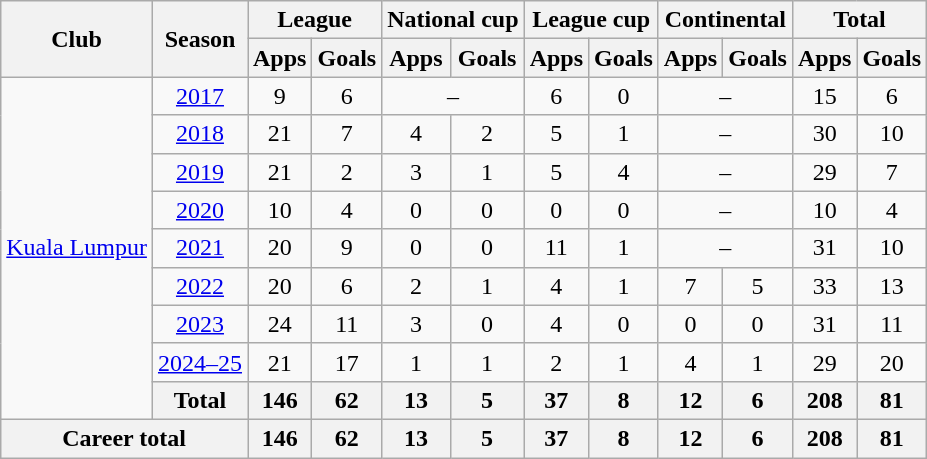<table class="wikitable" style="text-align:center">
<tr>
<th rowspan="2">Club</th>
<th rowspan="2">Season</th>
<th colspan="2">League</th>
<th colspan="2">National cup </th>
<th colspan="2">League cup </th>
<th colspan="2">Continental </th>
<th colspan="2">Total</th>
</tr>
<tr>
<th>Apps</th>
<th>Goals</th>
<th>Apps</th>
<th>Goals</th>
<th>Apps</th>
<th>Goals</th>
<th>Apps</th>
<th>Goals</th>
<th>Apps</th>
<th>Goals</th>
</tr>
<tr>
<td rowspan="9"><a href='#'>Kuala Lumpur</a></td>
<td><a href='#'>2017</a></td>
<td>9</td>
<td>6</td>
<td colspan="2">–</td>
<td>6</td>
<td>0</td>
<td colspan="2">–</td>
<td>15</td>
<td>6</td>
</tr>
<tr>
<td><a href='#'>2018</a></td>
<td>21</td>
<td>7</td>
<td>4</td>
<td>2</td>
<td>5</td>
<td>1</td>
<td colspan="2">–</td>
<td>30</td>
<td>10</td>
</tr>
<tr>
<td><a href='#'>2019</a></td>
<td>21</td>
<td>2</td>
<td>3</td>
<td>1</td>
<td>5</td>
<td>4</td>
<td colspan="2">–</td>
<td>29</td>
<td>7</td>
</tr>
<tr>
<td><a href='#'>2020</a></td>
<td>10</td>
<td>4</td>
<td>0</td>
<td>0</td>
<td>0</td>
<td>0</td>
<td colspan="2">–</td>
<td>10</td>
<td>4</td>
</tr>
<tr>
<td><a href='#'>2021</a></td>
<td>20</td>
<td>9</td>
<td>0</td>
<td>0</td>
<td>11</td>
<td>1</td>
<td colspan="2">–</td>
<td>31</td>
<td>10</td>
</tr>
<tr>
<td><a href='#'>2022</a></td>
<td>20</td>
<td>6</td>
<td>2</td>
<td>1</td>
<td>4</td>
<td>1</td>
<td>7</td>
<td>5</td>
<td>33</td>
<td>13</td>
</tr>
<tr>
<td><a href='#'>2023</a></td>
<td>24</td>
<td>11</td>
<td>3</td>
<td>0</td>
<td>4</td>
<td>0</td>
<td>0</td>
<td>0</td>
<td>31</td>
<td>11</td>
</tr>
<tr>
<td><a href='#'>2024–25</a></td>
<td>21</td>
<td>17</td>
<td>1</td>
<td>1</td>
<td>2</td>
<td>1</td>
<td>4</td>
<td>1</td>
<td>29</td>
<td>20</td>
</tr>
<tr>
<th>Total</th>
<th>146</th>
<th>62</th>
<th>13</th>
<th>5</th>
<th>37</th>
<th>8</th>
<th>12</th>
<th>6</th>
<th>208</th>
<th>81</th>
</tr>
<tr>
<th colspan="2">Career total</th>
<th>146</th>
<th>62</th>
<th>13</th>
<th>5</th>
<th>37</th>
<th>8</th>
<th>12</th>
<th>6</th>
<th>208</th>
<th>81</th>
</tr>
</table>
